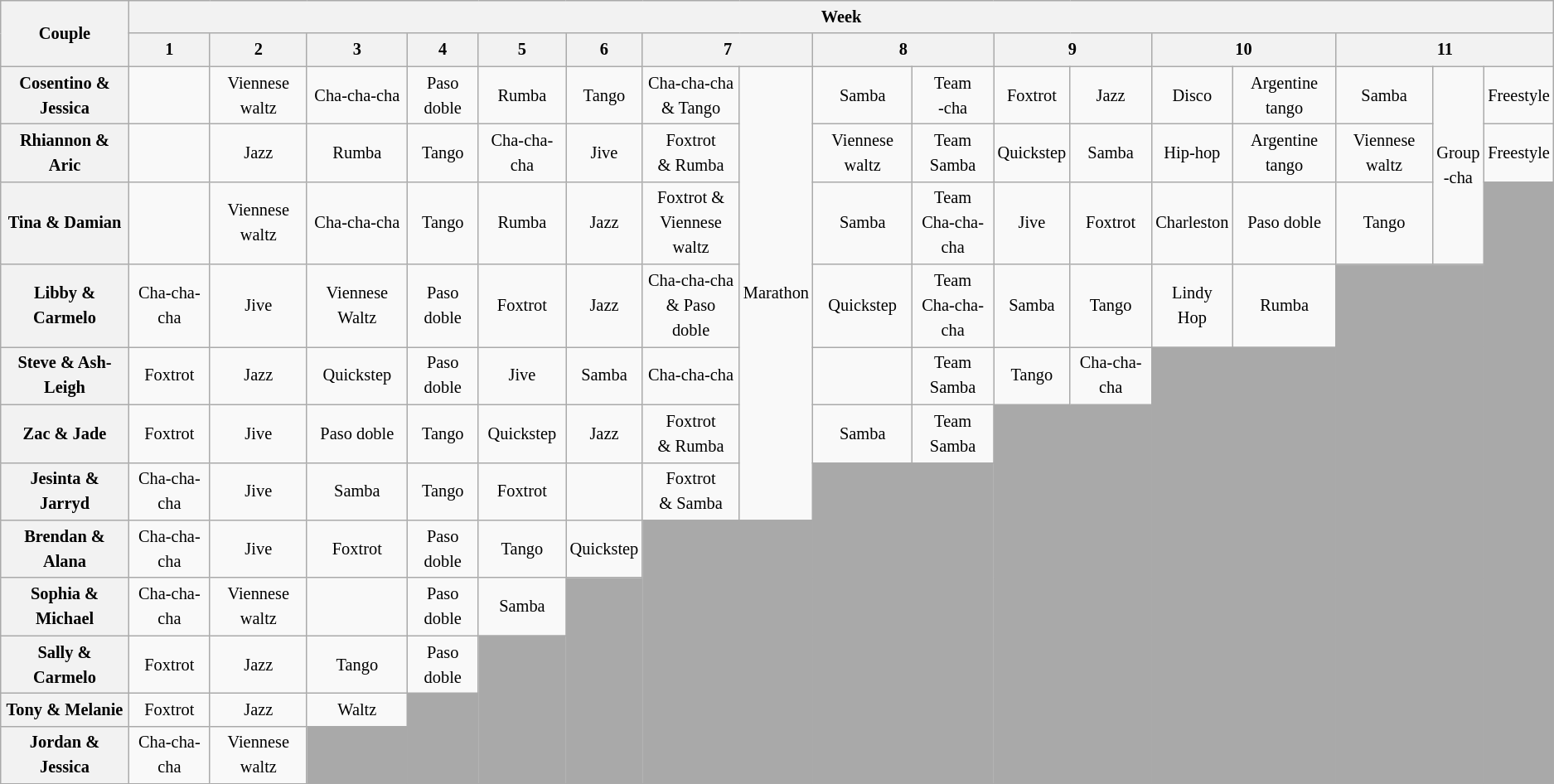<table class="wikitable unsortable" style="text-align:center; font-size:85%; line-height:20px">
<tr>
<th rowspan="2">Couple</th>
<th colspan="17">Week</th>
</tr>
<tr>
<th scope="col">1</th>
<th scope="col">2</th>
<th scope="col">3</th>
<th scope="col">4</th>
<th scope="col">5</th>
<th scope="col">6</th>
<th scope="col" colspan="2">7</th>
<th scope="col" colspan="2">8</th>
<th scope="col" colspan="2">9</th>
<th scope="col" colspan="2">10</th>
<th scope="col" colspan="3">11</th>
</tr>
<tr>
<th scope="row">Cosentino & Jessica</th>
<td></td>
<td>Viennese waltz</td>
<td>Cha-cha-cha</td>
<td>Paso doble</td>
<td>Rumba</td>
<td>Tango</td>
<td>Cha-cha-cha<br>& Tango</td>
<td rowspan="7">Marathon</td>
<td>Samba</td>
<td>Team<br>-cha</td>
<td>Foxtrot</td>
<td>Jazz</td>
<td>Disco</td>
<td>Argentine tango</td>
<td>Samba</td>
<td rowspan="3">Group<br>-cha</td>
<td>Freestyle</td>
</tr>
<tr>
<th scope="row">Rhiannon & Aric</th>
<td></td>
<td>Jazz</td>
<td>Rumba</td>
<td>Tango</td>
<td>Cha-cha-cha</td>
<td>Jive</td>
<td>Foxtrot<br>& Rumba</td>
<td>Viennese waltz</td>
<td>Team<br>Samba</td>
<td>Quickstep</td>
<td>Samba</td>
<td>Hip-hop</td>
<td>Argentine tango</td>
<td>Viennese waltz</td>
<td>Freestyle</td>
</tr>
<tr>
<th scope="row">Tina & Damian</th>
<td></td>
<td>Viennese waltz</td>
<td>Cha-cha-cha</td>
<td>Tango</td>
<td>Rumba</td>
<td>Jazz</td>
<td>Foxtrot &<br>Viennese waltz</td>
<td>Samba</td>
<td>Team<br>Cha-cha-cha</td>
<td>Jive</td>
<td>Foxtrot</td>
<td>Charleston</td>
<td>Paso doble</td>
<td>Tango</td>
<td rowspan="10" bgcolor="darkgray"></td>
</tr>
<tr>
<th scope="row">Libby & Carmelo</th>
<td>Cha-cha-cha</td>
<td>Jive</td>
<td>Viennese Waltz</td>
<td>Paso doble</td>
<td>Foxtrot</td>
<td>Jazz</td>
<td>Cha-cha-cha<br>& Paso doble</td>
<td>Quickstep</td>
<td>Team<br>Cha-cha-cha</td>
<td>Samba</td>
<td>Tango</td>
<td>Lindy Hop</td>
<td>Rumba</td>
<td colspan="2" rowspan="9" style="background:darkgrey;"></td>
</tr>
<tr>
<th scope="row">Steve & Ash-Leigh</th>
<td>Foxtrot</td>
<td>Jazz</td>
<td>Quickstep</td>
<td>Paso doble</td>
<td>Jive</td>
<td>Samba</td>
<td>Cha-cha-cha<br></td>
<td></td>
<td>Team<br>Samba</td>
<td>Tango</td>
<td>Cha-cha-cha</td>
<td colspan="2" rowspan="8" style="background:darkgrey;"></td>
</tr>
<tr>
<th scope="row">Zac & Jade</th>
<td>Foxtrot</td>
<td>Jive</td>
<td>Paso doble</td>
<td>Tango</td>
<td>Quickstep</td>
<td>Jazz</td>
<td>Foxtrot<br>& Rumba</td>
<td>Samba</td>
<td>Team Samba</td>
<td colspan="2" rowspan="7" style="background:darkgrey;"></td>
</tr>
<tr>
<th scope="row">Jesinta & Jarryd</th>
<td>Cha-cha-cha</td>
<td>Jive</td>
<td>Samba</td>
<td>Tango</td>
<td>Foxtrot</td>
<td></td>
<td>Foxtrot<br>& Samba</td>
<td colspan="2" rowspan="6" style="background:darkgrey;"></td>
</tr>
<tr>
<th scope="row">Brendan & Alana</th>
<td>Cha-cha-cha</td>
<td>Jive</td>
<td>Foxtrot</td>
<td>Paso doble</td>
<td>Tango</td>
<td>Quickstep</td>
<td colspan="2" rowspan="5" style="background:darkgrey;"></td>
</tr>
<tr>
<th scope="row">Sophia & Michael</th>
<td>Cha-cha-cha</td>
<td>Viennese waltz</td>
<td></td>
<td>Paso doble</td>
<td>Samba</td>
<td rowspan="4" style="background:darkgrey;"></td>
</tr>
<tr>
<th scope="row">Sally & Carmelo</th>
<td>Foxtrot</td>
<td>Jazz</td>
<td>Tango</td>
<td>Paso doble</td>
<td rowspan="3" style="background:darkgrey;"></td>
</tr>
<tr>
<th scope="row">Tony & Melanie</th>
<td>Foxtrot</td>
<td>Jazz</td>
<td>Waltz</td>
<td rowspan="2" style="background:darkgrey;"></td>
</tr>
<tr>
<th scope="row">Jordan & Jessica</th>
<td>Cha-cha-cha</td>
<td>Viennese waltz</td>
<td style="background:darkgrey;"></td>
</tr>
</table>
